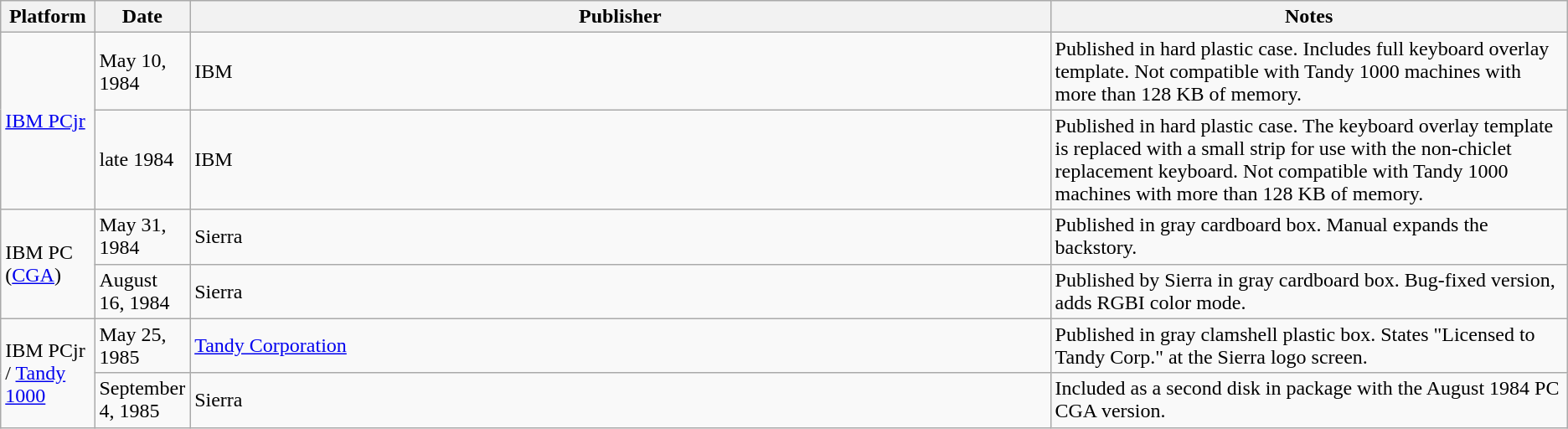<table class="wikitable sortable">
<tr>
<th style="width: 6%;">Platform</th>
<th style="width: 6%;">Date</th>
<th>Publisher</th>
<th style="width: 33%;">Notes</th>
</tr>
<tr>
<td rowspan="2"><a href='#'>IBM PCjr</a></td>
<td>May 10, 1984</td>
<td>IBM</td>
<td>Published in hard plastic case. Includes full keyboard overlay template. Not compatible with Tandy 1000 machines with more than 128 KB of memory.</td>
</tr>
<tr>
<td>late 1984</td>
<td>IBM</td>
<td>Published in hard plastic case. The keyboard overlay template is replaced with a small strip for use with the non-chiclet replacement keyboard. Not compatible with Tandy 1000 machines with more than 128 KB of memory.</td>
</tr>
<tr>
<td rowspan="2">IBM PC (<a href='#'>CGA</a>)</td>
<td>May 31, 1984</td>
<td>Sierra</td>
<td>Published in gray cardboard box. Manual expands the backstory.</td>
</tr>
<tr>
<td>August 16, 1984</td>
<td>Sierra</td>
<td>Published by Sierra in gray cardboard box. Bug-fixed version, adds RGBI color mode.</td>
</tr>
<tr>
<td rowspan="2">IBM PCjr / <a href='#'>Tandy 1000</a></td>
<td>May 25, 1985</td>
<td><a href='#'>Tandy Corporation</a></td>
<td>Published in gray clamshell plastic box. States "Licensed to Tandy Corp." at the Sierra logo screen.</td>
</tr>
<tr>
<td>September 4, 1985</td>
<td>Sierra</td>
<td>Included as a second disk in package with the August 1984 PC CGA version.</td>
</tr>
</table>
